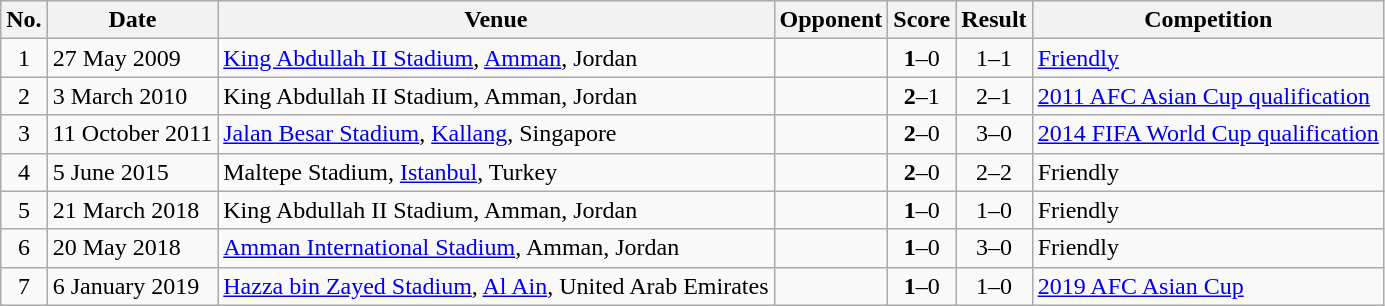<table class="wikitable">
<tr>
<th>No.</th>
<th>Date</th>
<th>Venue</th>
<th>Opponent</th>
<th>Score</th>
<th>Result</th>
<th>Competition</th>
</tr>
<tr>
<td align=center>1</td>
<td>27 May 2009</td>
<td><a href='#'>King Abdullah II Stadium</a>, <a href='#'>Amman</a>, Jordan</td>
<td></td>
<td align=center><strong>1</strong>–0</td>
<td align=center>1–1</td>
<td><a href='#'>Friendly</a></td>
</tr>
<tr>
<td align=center>2</td>
<td>3 March 2010</td>
<td>King Abdullah II Stadium, Amman, Jordan</td>
<td></td>
<td align=center><strong>2</strong>–1</td>
<td align=center>2–1</td>
<td><a href='#'>2011 AFC Asian Cup qualification</a></td>
</tr>
<tr>
<td align=center>3</td>
<td>11 October 2011</td>
<td><a href='#'>Jalan Besar Stadium</a>, <a href='#'>Kallang</a>, Singapore</td>
<td></td>
<td align=center><strong>2</strong>–0</td>
<td align=center>3–0</td>
<td><a href='#'>2014 FIFA World Cup qualification</a></td>
</tr>
<tr>
<td align=center>4</td>
<td>5 June 2015</td>
<td>Maltepe Stadium, <a href='#'>Istanbul</a>, Turkey</td>
<td></td>
<td align=center><strong>2</strong>–0</td>
<td align=center>2–2</td>
<td>Friendly</td>
</tr>
<tr>
<td align=center>5</td>
<td>21 March 2018</td>
<td>King Abdullah II Stadium, Amman, Jordan</td>
<td></td>
<td align=center><strong>1</strong>–0</td>
<td align=center>1–0</td>
<td>Friendly</td>
</tr>
<tr>
<td align=center>6</td>
<td>20 May 2018</td>
<td><a href='#'>Amman International Stadium</a>, Amman, Jordan</td>
<td></td>
<td align=center><strong>1</strong>–0</td>
<td align=center>3–0</td>
<td>Friendly</td>
</tr>
<tr>
<td align=center>7</td>
<td>6 January 2019</td>
<td><a href='#'>Hazza bin Zayed Stadium</a>, <a href='#'>Al Ain</a>, United Arab Emirates</td>
<td></td>
<td align=center><strong>1</strong>–0</td>
<td align=center>1–0</td>
<td><a href='#'>2019 AFC Asian Cup</a></td>
</tr>
</table>
